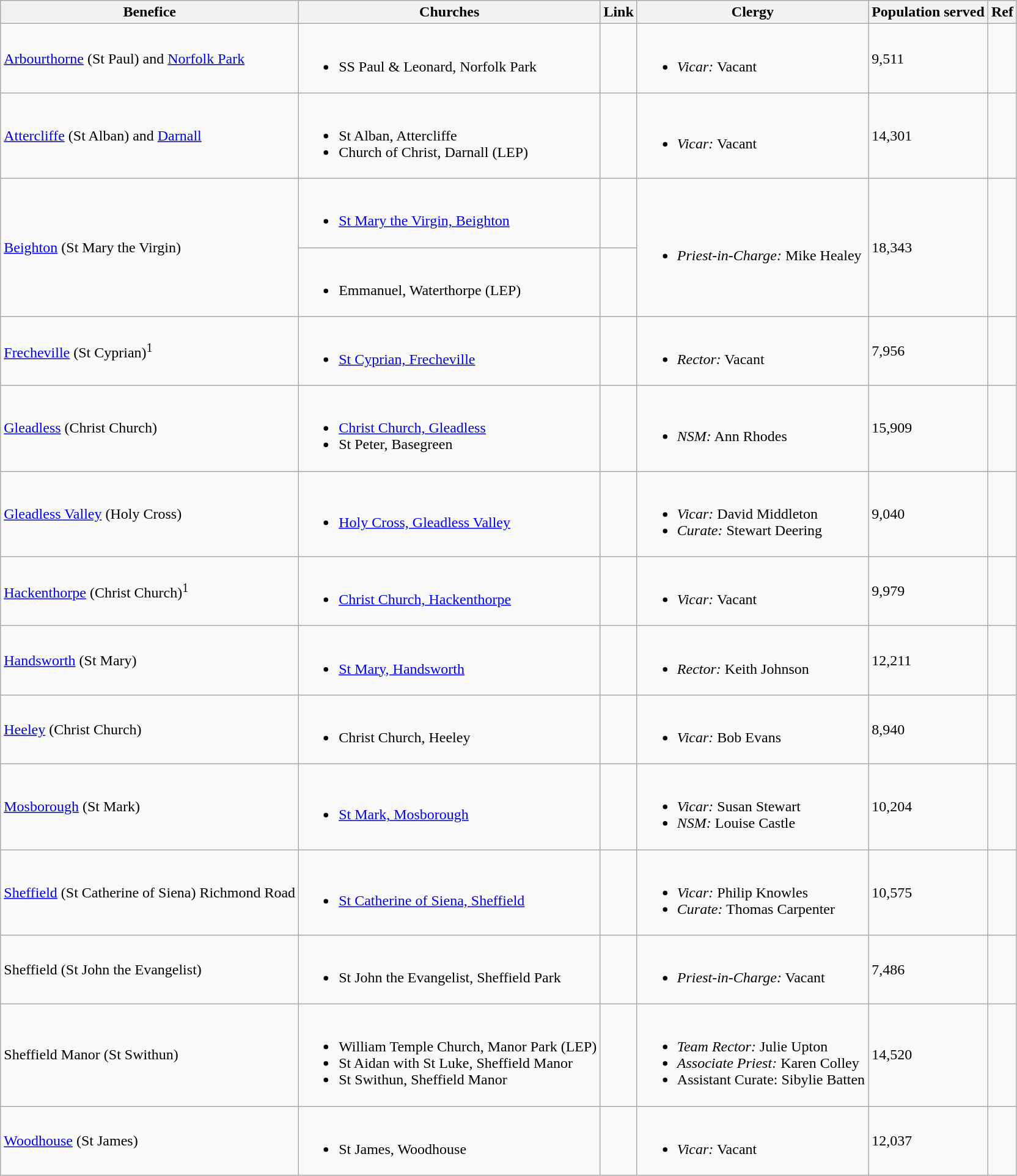<table class="wikitable">
<tr>
<th>Benefice</th>
<th>Churches</th>
<th>Link</th>
<th>Clergy</th>
<th>Population served</th>
<th>Ref</th>
</tr>
<tr>
<td><a href='#'>Arbourthorne</a> (St Paul) and <a href='#'>Norfolk Park</a></td>
<td><br><ul><li>SS Paul & Leonard, Norfolk Park</li></ul></td>
<td></td>
<td><br><ul><li><em>Vicar:</em> Vacant</li></ul></td>
<td>9,511</td>
<td></td>
</tr>
<tr>
<td><a href='#'>Attercliffe</a> (St Alban) and <a href='#'>Darnall</a></td>
<td><br><ul><li>St Alban, Attercliffe</li><li>Church of Christ, Darnall (LEP)</li></ul></td>
<td></td>
<td><br><ul><li><em>Vicar:</em> Vacant</li></ul></td>
<td>14,301</td>
<td></td>
</tr>
<tr>
<td rowspan="2"><a href='#'>Beighton</a> (St Mary the Virgin)</td>
<td><br><ul><li><a href='#'>St Mary the Virgin, Beighton</a></li></ul></td>
<td></td>
<td rowspan="2"><br><ul><li><em>Priest-in-Charge:</em> Mike Healey</li></ul></td>
<td rowspan="2">18,343</td>
<td rowspan="2"></td>
</tr>
<tr>
<td><br><ul><li>Emmanuel, Waterthorpe (LEP)</li></ul></td>
<td></td>
</tr>
<tr>
<td><a href='#'>Frecheville</a> (St Cyprian)<sup>1</sup></td>
<td><br><ul><li><a href='#'>St Cyprian, Frecheville</a></li></ul></td>
<td></td>
<td><br><ul><li><em>Rector:</em> Vacant</li></ul></td>
<td>7,956</td>
<td></td>
</tr>
<tr>
<td><a href='#'>Gleadless</a> (Christ Church)</td>
<td><br><ul><li><a href='#'>Christ Church, Gleadless</a></li><li>St Peter, Basegreen</li></ul></td>
<td></td>
<td><br><ul><li><em>NSM:</em> Ann Rhodes</li></ul></td>
<td>15,909</td>
<td></td>
</tr>
<tr>
<td><a href='#'>Gleadless Valley</a> (Holy Cross)</td>
<td><br><ul><li><a href='#'>Holy Cross, Gleadless Valley</a></li></ul></td>
<td></td>
<td><br><ul><li><em>Vicar:</em> David Middleton</li><li><em>Curate:</em> Stewart Deering</li></ul></td>
<td>9,040</td>
<td></td>
</tr>
<tr>
<td><a href='#'>Hackenthorpe</a> (Christ Church)<sup>1</sup></td>
<td><br><ul><li><a href='#'>Christ Church, Hackenthorpe</a></li></ul></td>
<td></td>
<td><br><ul><li><em>Vicar:</em> Vacant</li></ul></td>
<td>9,979</td>
<td></td>
</tr>
<tr>
<td><a href='#'>Handsworth</a> (St Mary)</td>
<td><br><ul><li><a href='#'>St Mary, Handsworth</a></li></ul></td>
<td></td>
<td><br><ul><li><em>Rector:</em> Keith Johnson</li></ul></td>
<td>12,211</td>
<td></td>
</tr>
<tr>
<td><a href='#'>Heeley</a> (Christ Church)</td>
<td><br><ul><li>Christ Church, Heeley</li></ul></td>
<td></td>
<td><br><ul><li><em>Vicar:</em> Bob Evans</li></ul></td>
<td>8,940</td>
<td></td>
</tr>
<tr>
<td><a href='#'>Mosborough</a> (St Mark)</td>
<td><br><ul><li><a href='#'>St Mark, Mosborough</a></li></ul></td>
<td></td>
<td><br><ul><li><em>Vicar:</em> Susan Stewart</li><li><em>NSM:</em> Louise Castle</li></ul></td>
<td>10,204</td>
<td></td>
</tr>
<tr>
<td><a href='#'>Sheffield</a> (St Catherine of Siena) Richmond Road</td>
<td><br><ul><li><a href='#'>St Catherine of Siena, Sheffield</a></li></ul></td>
<td></td>
<td><br><ul><li><em>Vicar:</em> Philip Knowles</li><li><em>Curate:</em> Thomas Carpenter</li></ul></td>
<td>10,575</td>
<td></td>
</tr>
<tr>
<td>Sheffield (St John the Evangelist)</td>
<td><br><ul><li>St John the Evangelist, Sheffield Park</li></ul></td>
<td></td>
<td><br><ul><li><em>Priest-in-Charge:</em> Vacant</li></ul></td>
<td>7,486</td>
<td></td>
</tr>
<tr>
<td>Sheffield Manor (St Swithun)</td>
<td><br><ul><li>William Temple Church, Manor Park (LEP)</li><li>St Aidan with St Luke, Sheffield Manor</li><li>St Swithun, Sheffield Manor</li></ul></td>
<td></td>
<td><br><ul><li><em>Team Rector:</em> Julie Upton</li><li><em>Associate Priest:</em> Karen Colley</li><li>Assistant Curate: Sibylie Batten</li></ul></td>
<td>14,520</td>
<td></td>
</tr>
<tr>
<td><a href='#'>Woodhouse</a> (St James)</td>
<td><br><ul><li>St James, Woodhouse</li></ul></td>
<td></td>
<td><br><ul><li><em>Vicar:</em> Vacant</li></ul></td>
<td>12,037</td>
<td></td>
</tr>
</table>
